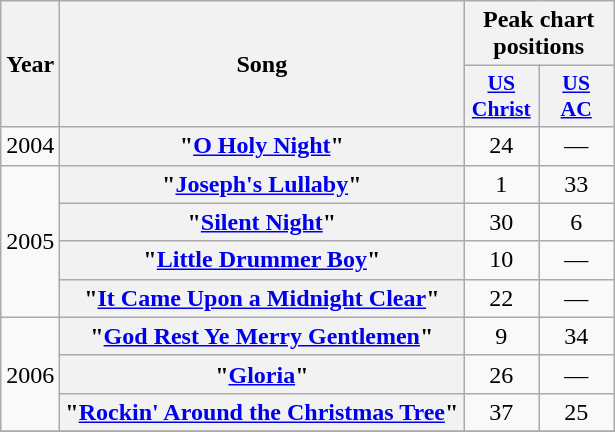<table class="wikitable plainrowheaders" style="text-align:center;">
<tr>
<th scope="col" rowspan="2">Year</th>
<th scope="col" rowspan="2">Song</th>
<th scope="col" colspan="2">Peak chart positions</th>
</tr>
<tr>
<th style="width:3em; font-size:90%"><a href='#'>US<br>Christ</a><br></th>
<th style="width:3em; font-size:90%"><a href='#'>US<br>AC</a><br></th>
</tr>
<tr>
<td>2004</td>
<th scope="row">"<a href='#'>O Holy Night</a>"</th>
<td>24</td>
<td>—</td>
</tr>
<tr>
<td rowspan="4">2005</td>
<th scope="row">"<a href='#'>Joseph's Lullaby</a>"</th>
<td>1</td>
<td>33</td>
</tr>
<tr>
<th scope="row">"<a href='#'>Silent Night</a>"</th>
<td>30</td>
<td>6</td>
</tr>
<tr>
<th scope="row">"<a href='#'>Little Drummer Boy</a>"</th>
<td>10</td>
<td>—</td>
</tr>
<tr>
<th scope="row">"<a href='#'>It Came Upon a Midnight Clear</a>"</th>
<td>22</td>
<td>—</td>
</tr>
<tr>
<td rowspan="3">2006</td>
<th scope="row">"<a href='#'>God Rest Ye Merry Gentlemen</a>"</th>
<td>9</td>
<td>34</td>
</tr>
<tr>
<th scope="row">"<a href='#'>Gloria</a>"</th>
<td>26</td>
<td>—</td>
</tr>
<tr>
<th scope="row">"<a href='#'>Rockin' Around the Christmas Tree</a>"</th>
<td>37</td>
<td>25</td>
</tr>
<tr>
</tr>
</table>
